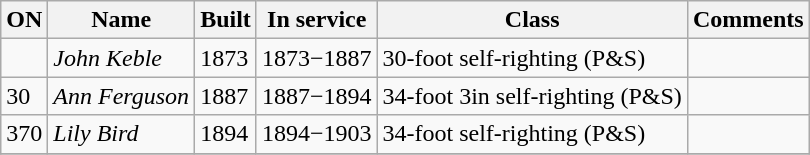<table class="wikitable">
<tr>
<th>ON</th>
<th>Name</th>
<th>Built</th>
<th>In service</th>
<th>Class</th>
<th>Comments</th>
</tr>
<tr>
<td></td>
<td><em>John Keble</em></td>
<td>1873</td>
<td>1873−1887</td>
<td>30-foot self-righting (P&S)</td>
<td></td>
</tr>
<tr>
<td>30</td>
<td><em>Ann Ferguson</em></td>
<td>1887</td>
<td>1887−1894</td>
<td>34-foot 3in self-righting (P&S)</td>
<td></td>
</tr>
<tr>
<td>370</td>
<td><em>Lily Bird</em></td>
<td>1894</td>
<td>1894−1903</td>
<td>34-foot self-righting (P&S)</td>
<td></td>
</tr>
<tr>
</tr>
</table>
